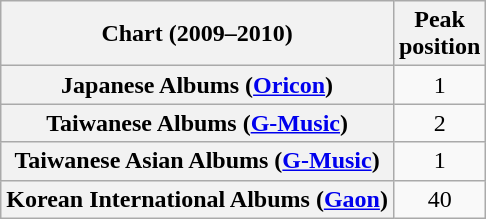<table class="wikitable sortable plainrowheaders" style="text-align:center">
<tr>
<th scope="col">Chart (2009–2010)</th>
<th scope="col">Peak<br>position</th>
</tr>
<tr>
<th scope="row">Japanese Albums (<a href='#'>Oricon</a>)</th>
<td>1</td>
</tr>
<tr>
<th scope="row">Taiwanese Albums (<a href='#'>G-Music</a>)</th>
<td>2</td>
</tr>
<tr>
<th scope="row">Taiwanese Asian Albums (<a href='#'>G-Music</a>)</th>
<td>1</td>
</tr>
<tr>
<th scope="row">Korean International Albums (<a href='#'>Gaon</a>)</th>
<td>40</td>
</tr>
</table>
